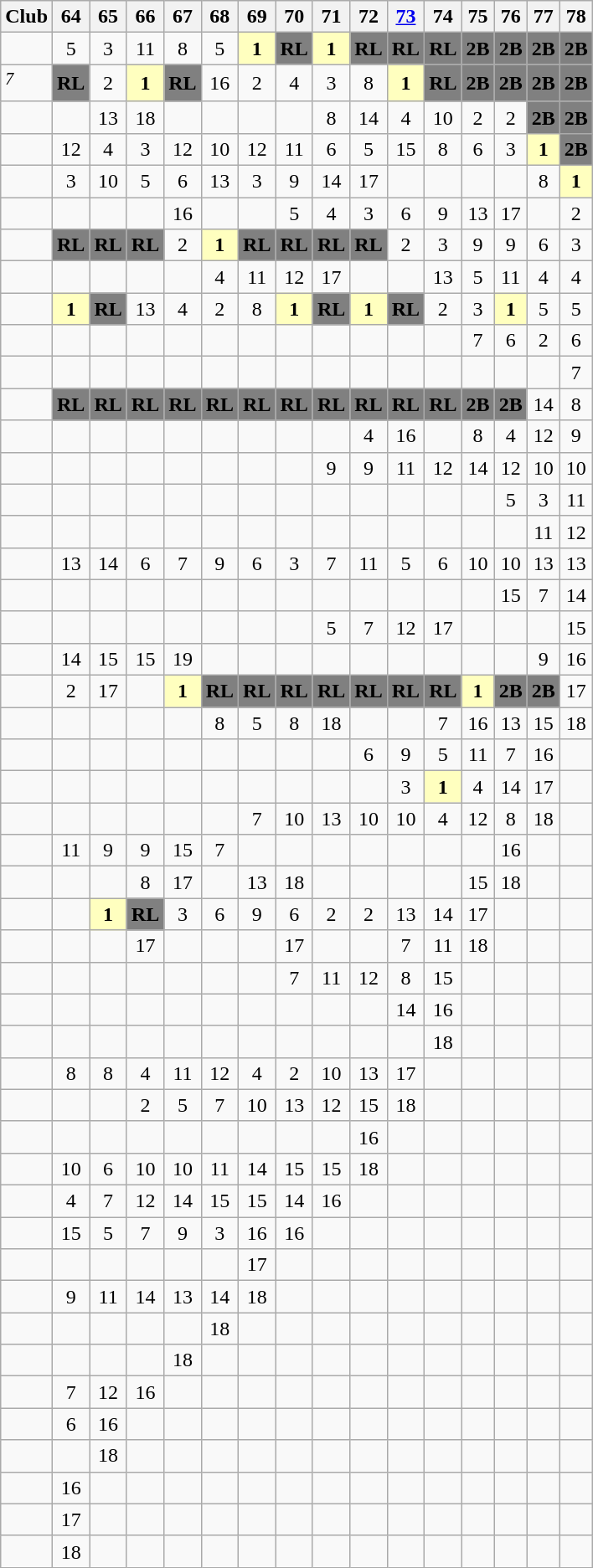<table class="wikitable sortable">
<tr>
<th>Club</th>
<th class="unsortable">64</th>
<th class="unsortable">65</th>
<th class="unsortable">66</th>
<th class="unsortable">67</th>
<th class="unsortable">68</th>
<th class="unsortable">69</th>
<th class="unsortable">70</th>
<th class="unsortable">71</th>
<th class="unsortable">72</th>
<th class="unsortable"><a href='#'>73</a></th>
<th class="unsortable">74</th>
<th class="unsortable">75</th>
<th class="unsortable">76</th>
<th class="unsortable">77</th>
<th class="unsortable">78</th>
</tr>
<tr align="center">
<td align="left"></td>
<td>5</td>
<td>3</td>
<td>11</td>
<td>8</td>
<td>5</td>
<td style="background:#ffffbf"><strong>1</strong></td>
<td style="background:#808080"><strong>RL</strong></td>
<td style="background:#ffffbf"><strong>1</strong></td>
<td style="background:#808080"><strong>RL</strong></td>
<td style="background:#808080"><strong>RL</strong></td>
<td style="background:#808080"><strong>RL</strong></td>
<td style="background:#808080"><strong>2B</strong></td>
<td style="background:#808080"><strong>2B</strong></td>
<td style="background:#808080"><strong>2B</strong></td>
<td style="background:#808080"><strong>2B</strong></td>
</tr>
<tr align="center">
<td align="left"> <sup><em>7</em></sup></td>
<td style="background:#808080"><strong>RL</strong></td>
<td>2</td>
<td style="background:#ffffbf"><strong>1</strong></td>
<td style="background:#808080"><strong>RL</strong></td>
<td>16</td>
<td>2</td>
<td>4</td>
<td>3</td>
<td>8</td>
<td style="background:#ffffbf"><strong>1</strong></td>
<td style="background:#808080"><strong>RL</strong></td>
<td style="background:#808080"><strong>2B</strong></td>
<td style="background:#808080"><strong>2B</strong></td>
<td style="background:#808080"><strong>2B</strong></td>
<td style="background:#808080"><strong>2B</strong></td>
</tr>
<tr align="center">
<td align="left"></td>
<td></td>
<td>13</td>
<td>18</td>
<td></td>
<td></td>
<td></td>
<td></td>
<td>8</td>
<td>14</td>
<td>4</td>
<td>10</td>
<td>2</td>
<td>2</td>
<td style="background:#808080"><strong>2B</strong></td>
<td style="background:#808080"><strong>2B</strong></td>
</tr>
<tr align="center">
<td align="left"></td>
<td>12</td>
<td>4</td>
<td>3</td>
<td>12</td>
<td>10</td>
<td>12</td>
<td>11</td>
<td>6</td>
<td>5</td>
<td>15</td>
<td>8</td>
<td>6</td>
<td>3</td>
<td style="background:#ffffbf"><strong>1</strong></td>
<td style="background:#808080"><strong>2B</strong></td>
</tr>
<tr align="center">
<td align="left"></td>
<td>3</td>
<td>10</td>
<td>5</td>
<td>6</td>
<td>13</td>
<td>3</td>
<td>9</td>
<td>14</td>
<td>17</td>
<td></td>
<td></td>
<td></td>
<td></td>
<td>8</td>
<td style="background:#ffffbf"><strong>1</strong></td>
</tr>
<tr align="center">
<td align="left"></td>
<td></td>
<td></td>
<td></td>
<td>16</td>
<td></td>
<td></td>
<td>5</td>
<td>4</td>
<td>3</td>
<td>6</td>
<td>9</td>
<td>13</td>
<td>17</td>
<td></td>
<td>2</td>
</tr>
<tr align="center">
<td align="left"></td>
<td style="background:#808080"><strong>RL</strong></td>
<td style="background:#808080"><strong>RL</strong></td>
<td style="background:#808080"><strong>RL</strong></td>
<td>2</td>
<td style="background:#ffffbf"><strong>1</strong></td>
<td style="background:#808080"><strong>RL</strong></td>
<td style="background:#808080"><strong>RL</strong></td>
<td style="background:#808080"><strong>RL</strong></td>
<td style="background:#808080"><strong>RL</strong></td>
<td>2</td>
<td>3</td>
<td>9</td>
<td>9</td>
<td>6</td>
<td>3</td>
</tr>
<tr align="center">
<td align="left"></td>
<td></td>
<td></td>
<td></td>
<td></td>
<td>4</td>
<td>11</td>
<td>12</td>
<td>17</td>
<td></td>
<td></td>
<td>13</td>
<td>5</td>
<td>11</td>
<td>4</td>
<td>4</td>
</tr>
<tr align="center">
<td align="left"></td>
<td style="background:#ffffbf"><strong>1</strong></td>
<td style="background:#808080"><strong>RL</strong></td>
<td>13</td>
<td>4</td>
<td>2</td>
<td>8</td>
<td style="background:#ffffbf"><strong>1</strong></td>
<td style="background:#808080"><strong>RL</strong></td>
<td style="background:#ffffbf"><strong>1</strong></td>
<td style="background:#808080"><strong>RL</strong></td>
<td>2</td>
<td>3</td>
<td style="background:#ffffbf"><strong>1</strong></td>
<td>5</td>
<td>5</td>
</tr>
<tr align="center">
<td align="left"></td>
<td></td>
<td></td>
<td></td>
<td></td>
<td></td>
<td></td>
<td></td>
<td></td>
<td></td>
<td></td>
<td></td>
<td>7</td>
<td>6</td>
<td>2</td>
<td>6</td>
</tr>
<tr align="center">
<td align="left"></td>
<td></td>
<td></td>
<td></td>
<td></td>
<td></td>
<td></td>
<td></td>
<td></td>
<td></td>
<td></td>
<td></td>
<td></td>
<td></td>
<td></td>
<td>7</td>
</tr>
<tr align="center">
<td align="left"></td>
<td style="background:#808080"><strong>RL</strong></td>
<td style="background:#808080"><strong>RL</strong></td>
<td style="background:#808080"><strong>RL</strong></td>
<td style="background:#808080"><strong>RL</strong></td>
<td style="background:#808080"><strong>RL</strong></td>
<td style="background:#808080"><strong>RL</strong></td>
<td style="background:#808080"><strong>RL</strong></td>
<td style="background:#808080"><strong>RL</strong></td>
<td style="background:#808080"><strong>RL</strong></td>
<td style="background:#808080"><strong>RL</strong></td>
<td style="background:#808080"><strong>RL</strong></td>
<td style="background:#808080"><strong>2B</strong></td>
<td style="background:#808080"><strong>2B</strong></td>
<td>14</td>
<td>8</td>
</tr>
<tr align="center">
<td align="left"></td>
<td></td>
<td></td>
<td></td>
<td></td>
<td></td>
<td></td>
<td></td>
<td></td>
<td>4</td>
<td>16</td>
<td></td>
<td>8</td>
<td>4</td>
<td>12</td>
<td>9</td>
</tr>
<tr align="center">
<td align="left"></td>
<td></td>
<td></td>
<td></td>
<td></td>
<td></td>
<td></td>
<td></td>
<td>9</td>
<td>9</td>
<td>11</td>
<td>12</td>
<td>14</td>
<td>12</td>
<td>10</td>
<td>10</td>
</tr>
<tr align="center">
<td align="left"></td>
<td></td>
<td></td>
<td></td>
<td></td>
<td></td>
<td></td>
<td></td>
<td></td>
<td></td>
<td></td>
<td></td>
<td></td>
<td>5</td>
<td>3</td>
<td>11</td>
</tr>
<tr align="center">
<td align="left"></td>
<td></td>
<td></td>
<td></td>
<td></td>
<td></td>
<td></td>
<td></td>
<td></td>
<td></td>
<td></td>
<td></td>
<td></td>
<td></td>
<td>11</td>
<td>12</td>
</tr>
<tr align="center">
<td align="left"></td>
<td>13</td>
<td>14</td>
<td>6</td>
<td>7</td>
<td>9</td>
<td>6</td>
<td>3</td>
<td>7</td>
<td>11</td>
<td>5</td>
<td>6</td>
<td>10</td>
<td>10</td>
<td>13</td>
<td>13</td>
</tr>
<tr align="center">
<td align="left"></td>
<td></td>
<td></td>
<td></td>
<td></td>
<td></td>
<td></td>
<td></td>
<td></td>
<td></td>
<td></td>
<td></td>
<td></td>
<td>15</td>
<td>7</td>
<td>14</td>
</tr>
<tr align="center">
<td align="left"></td>
<td></td>
<td></td>
<td></td>
<td></td>
<td></td>
<td></td>
<td></td>
<td>5</td>
<td>7</td>
<td>12</td>
<td>17</td>
<td></td>
<td></td>
<td></td>
<td>15</td>
</tr>
<tr align="center">
<td align="left"></td>
<td>14</td>
<td>15</td>
<td>15</td>
<td>19</td>
<td></td>
<td></td>
<td></td>
<td></td>
<td></td>
<td></td>
<td></td>
<td></td>
<td></td>
<td>9</td>
<td>16</td>
</tr>
<tr align="center">
<td align="left"></td>
<td>2</td>
<td>17</td>
<td></td>
<td style="background:#ffffbf"><strong>1</strong></td>
<td style="background:#808080"><strong>RL</strong></td>
<td style="background:#808080"><strong>RL</strong></td>
<td style="background:#808080"><strong>RL</strong></td>
<td style="background:#808080"><strong>RL</strong></td>
<td style="background:#808080"><strong>RL</strong></td>
<td style="background:#808080"><strong>RL</strong></td>
<td style="background:#808080"><strong>RL</strong></td>
<td style="background:#ffffbf"><strong>1</strong></td>
<td style="background:#808080"><strong>2B</strong></td>
<td style="background:#808080"><strong>2B</strong></td>
<td>17</td>
</tr>
<tr align="center">
<td align="left"></td>
<td></td>
<td></td>
<td></td>
<td></td>
<td>8</td>
<td>5</td>
<td>8</td>
<td>18</td>
<td></td>
<td></td>
<td>7</td>
<td>16</td>
<td>13</td>
<td>15</td>
<td>18</td>
</tr>
<tr align="center">
<td align="left"></td>
<td></td>
<td></td>
<td></td>
<td></td>
<td></td>
<td></td>
<td></td>
<td></td>
<td>6</td>
<td>9</td>
<td>5</td>
<td>11</td>
<td>7</td>
<td>16</td>
<td></td>
</tr>
<tr align="center">
<td align="left"></td>
<td></td>
<td></td>
<td></td>
<td></td>
<td></td>
<td></td>
<td></td>
<td></td>
<td></td>
<td>3</td>
<td style="background:#ffffbf"><strong>1</strong></td>
<td>4</td>
<td>14</td>
<td>17</td>
<td></td>
</tr>
<tr align="center">
<td align="left"></td>
<td></td>
<td></td>
<td></td>
<td></td>
<td></td>
<td>7</td>
<td>10</td>
<td>13</td>
<td>10</td>
<td>10</td>
<td>4</td>
<td>12</td>
<td>8</td>
<td>18</td>
<td></td>
</tr>
<tr align="center">
<td align="left"></td>
<td>11</td>
<td>9</td>
<td>9</td>
<td>15</td>
<td>7</td>
<td></td>
<td></td>
<td></td>
<td></td>
<td></td>
<td></td>
<td></td>
<td>16</td>
<td></td>
<td></td>
</tr>
<tr align="center">
<td align="left"></td>
<td></td>
<td></td>
<td>8</td>
<td>17</td>
<td></td>
<td>13</td>
<td>18</td>
<td></td>
<td></td>
<td></td>
<td></td>
<td>15</td>
<td>18</td>
<td></td>
<td></td>
</tr>
<tr align="center">
<td align="left"></td>
<td></td>
<td style="background:#ffffbf"><strong>1</strong></td>
<td style="background:#808080"><strong>RL</strong></td>
<td>3</td>
<td>6</td>
<td>9</td>
<td>6</td>
<td>2</td>
<td>2</td>
<td>13</td>
<td>14</td>
<td>17</td>
<td></td>
<td></td>
<td></td>
</tr>
<tr align="center">
<td align="left"></td>
<td></td>
<td></td>
<td>17</td>
<td></td>
<td></td>
<td></td>
<td>17</td>
<td></td>
<td></td>
<td>7</td>
<td>11</td>
<td>18</td>
<td></td>
<td></td>
<td></td>
</tr>
<tr align="center">
<td align="left"></td>
<td></td>
<td></td>
<td></td>
<td></td>
<td></td>
<td></td>
<td>7</td>
<td>11</td>
<td>12</td>
<td>8</td>
<td>15</td>
<td></td>
<td></td>
<td></td>
<td></td>
</tr>
<tr align="center">
<td align="left"></td>
<td></td>
<td></td>
<td></td>
<td></td>
<td></td>
<td></td>
<td></td>
<td></td>
<td></td>
<td>14</td>
<td>16</td>
<td></td>
<td></td>
<td></td>
<td></td>
</tr>
<tr align="center">
<td align="left"></td>
<td></td>
<td></td>
<td></td>
<td></td>
<td></td>
<td></td>
<td></td>
<td></td>
<td></td>
<td></td>
<td>18</td>
<td></td>
<td></td>
<td></td>
<td></td>
</tr>
<tr align="center">
<td align="left"></td>
<td>8</td>
<td>8</td>
<td>4</td>
<td>11</td>
<td>12</td>
<td>4</td>
<td>2</td>
<td>10</td>
<td>13</td>
<td>17</td>
<td></td>
<td></td>
<td></td>
<td></td>
<td></td>
</tr>
<tr align="center">
<td align="left"></td>
<td></td>
<td></td>
<td>2</td>
<td>5</td>
<td>7</td>
<td>10</td>
<td>13</td>
<td>12</td>
<td>15</td>
<td>18</td>
<td></td>
<td></td>
<td></td>
<td></td>
<td></td>
</tr>
<tr align="center">
<td align="left"></td>
<td></td>
<td></td>
<td></td>
<td></td>
<td></td>
<td></td>
<td></td>
<td></td>
<td>16</td>
<td></td>
<td></td>
<td></td>
<td></td>
<td></td>
<td></td>
</tr>
<tr align="center">
<td align="left"></td>
<td>10</td>
<td>6</td>
<td>10</td>
<td>10</td>
<td>11</td>
<td>14</td>
<td>15</td>
<td>15</td>
<td>18</td>
<td></td>
<td></td>
<td></td>
<td></td>
<td></td>
<td></td>
</tr>
<tr align="center">
<td align="left"></td>
<td>4</td>
<td>7</td>
<td>12</td>
<td>14</td>
<td>15</td>
<td>15</td>
<td>14</td>
<td>16</td>
<td></td>
<td></td>
<td></td>
<td></td>
<td></td>
<td></td>
<td></td>
</tr>
<tr align="center">
<td align="left"></td>
<td>15</td>
<td>5</td>
<td>7</td>
<td>9</td>
<td>3</td>
<td>16</td>
<td>16</td>
<td></td>
<td></td>
<td></td>
<td></td>
<td></td>
<td></td>
<td></td>
<td></td>
</tr>
<tr align="center">
<td align="left"></td>
<td></td>
<td></td>
<td></td>
<td></td>
<td></td>
<td>17</td>
<td></td>
<td></td>
<td></td>
<td></td>
<td></td>
<td></td>
<td></td>
<td></td>
<td></td>
</tr>
<tr align="center">
<td align="left"></td>
<td>9</td>
<td>11</td>
<td>14</td>
<td>13</td>
<td>14</td>
<td>18</td>
<td></td>
<td></td>
<td></td>
<td></td>
<td></td>
<td></td>
<td></td>
<td></td>
<td></td>
</tr>
<tr align="center">
<td align="left"></td>
<td></td>
<td></td>
<td></td>
<td></td>
<td>18</td>
<td></td>
<td></td>
<td></td>
<td></td>
<td></td>
<td></td>
<td></td>
<td></td>
<td></td>
<td></td>
</tr>
<tr align="center">
<td align="left"></td>
<td></td>
<td></td>
<td></td>
<td>18</td>
<td></td>
<td></td>
<td></td>
<td></td>
<td></td>
<td></td>
<td></td>
<td></td>
<td></td>
<td></td>
<td></td>
</tr>
<tr align="center">
<td align="left"></td>
<td>7</td>
<td>12</td>
<td>16</td>
<td></td>
<td></td>
<td></td>
<td></td>
<td></td>
<td></td>
<td></td>
<td></td>
<td></td>
<td></td>
<td></td>
<td></td>
</tr>
<tr align="center">
<td align="left"></td>
<td>6</td>
<td>16</td>
<td></td>
<td></td>
<td></td>
<td></td>
<td></td>
<td></td>
<td></td>
<td></td>
<td></td>
<td></td>
<td></td>
<td></td>
<td></td>
</tr>
<tr align="center">
<td align="left"></td>
<td></td>
<td>18</td>
<td></td>
<td></td>
<td></td>
<td></td>
<td></td>
<td></td>
<td></td>
<td></td>
<td></td>
<td></td>
<td></td>
<td></td>
<td></td>
</tr>
<tr align="center">
<td align="left"></td>
<td>16</td>
<td></td>
<td></td>
<td></td>
<td></td>
<td></td>
<td></td>
<td></td>
<td></td>
<td></td>
<td></td>
<td></td>
<td></td>
<td></td>
<td></td>
</tr>
<tr align="center">
<td align="left"></td>
<td>17</td>
<td></td>
<td></td>
<td></td>
<td></td>
<td></td>
<td></td>
<td></td>
<td></td>
<td></td>
<td></td>
<td></td>
<td></td>
<td></td>
<td></td>
</tr>
<tr align="center">
<td align="left"></td>
<td>18</td>
<td></td>
<td></td>
<td></td>
<td></td>
<td></td>
<td></td>
<td></td>
<td></td>
<td></td>
<td></td>
<td></td>
<td></td>
<td></td>
<td></td>
</tr>
</table>
